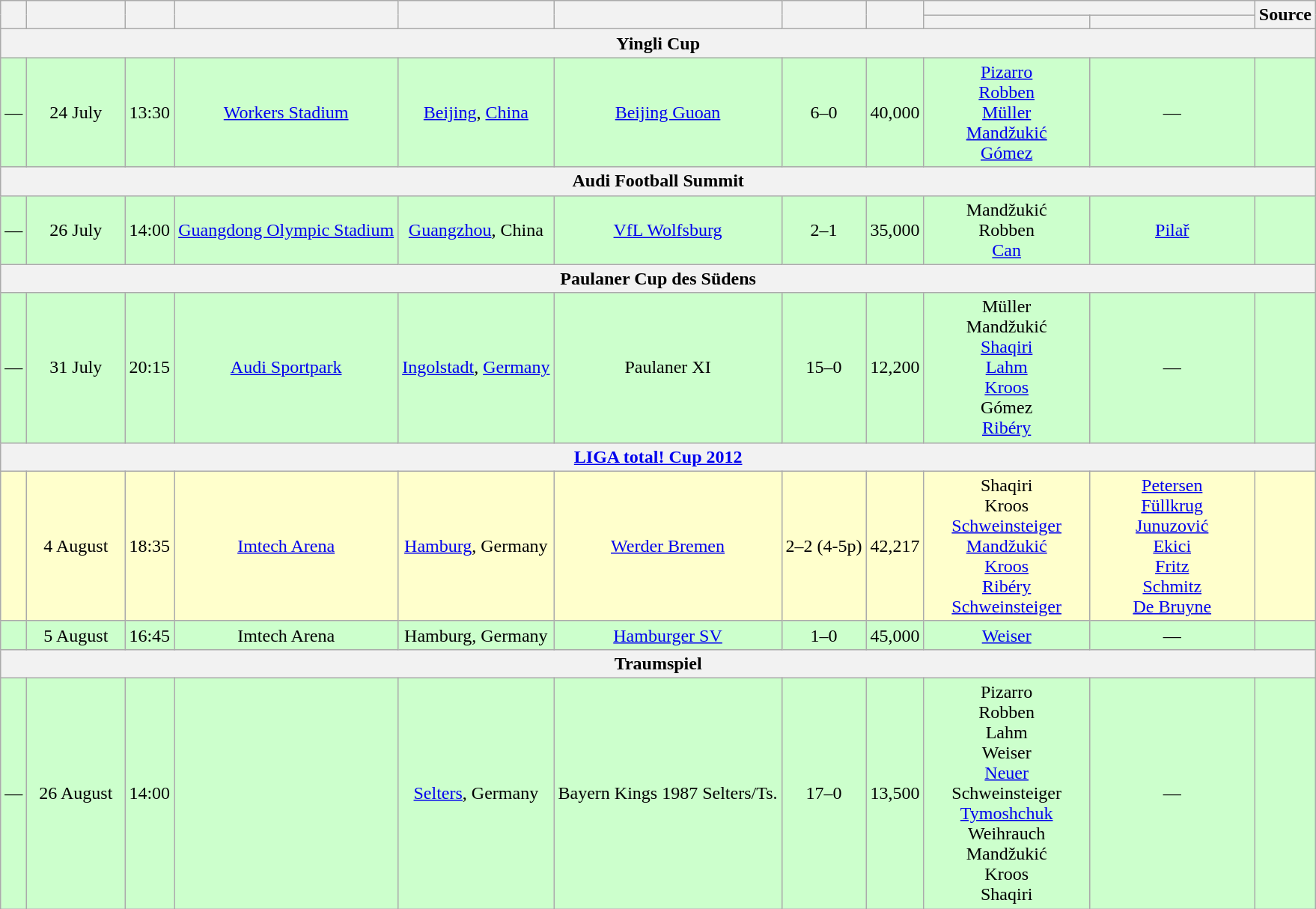<table class="wikitable" Style="text-align: center">
<tr>
<th rowspan="2"></th>
<th rowspan="2" style="width:80px"></th>
<th rowspan="2"></th>
<th rowspan="2"></th>
<th rowspan="2"></th>
<th rowspan="2"></th>
<th rowspan="2"></th>
<th rowspan="2"></th>
<th colspan="2"></th>
<th rowspan="2">Source</th>
</tr>
<tr>
<th style="width:140px"></th>
<th style="width:140px"></th>
</tr>
<tr>
<th colspan="11">Yingli Cup</th>
</tr>
<tr style="background:#cfc">
<td>—</td>
<td>24 July</td>
<td>13:30</td>
<td><a href='#'>Workers Stadium</a></td>
<td><a href='#'>Beijing</a>, <a href='#'>China</a></td>
<td><a href='#'>Beijing Guoan</a></td>
<td>6–0</td>
<td>40,000</td>
<td><a href='#'>Pizarro</a> <br><a href='#'>Robben</a> <br><a href='#'>Müller</a> <br><a href='#'>Mandžukić</a> <br> <a href='#'>Gómez</a> </td>
<td>—</td>
<td></td>
</tr>
<tr>
<th colspan="11">Audi Football Summit</th>
</tr>
<tr style="background:#cfc">
<td>—</td>
<td>26 July</td>
<td>14:00</td>
<td><a href='#'>Guangdong Olympic Stadium</a></td>
<td><a href='#'>Guangzhou</a>, China</td>
<td><a href='#'>VfL Wolfsburg</a></td>
<td>2–1</td>
<td>35,000</td>
<td>Mandžukić <br>Robben  <br><a href='#'>Can</a> </td>
<td><a href='#'>Pilař</a> </td>
<td></td>
</tr>
<tr>
<th colspan="11">Paulaner Cup des Südens</th>
</tr>
<tr style="background:#cfc">
<td>—</td>
<td>31 July</td>
<td>20:15</td>
<td><a href='#'>Audi Sportpark</a></td>
<td><a href='#'>Ingolstadt</a>, <a href='#'>Germany</a></td>
<td>Paulaner XI</td>
<td>15–0</td>
<td>12,200</td>
<td>Müller <br>Mandžukić <br><a href='#'>Shaqiri</a> <br><a href='#'>Lahm</a> <br><a href='#'>Kroos</a> <br>Gómez <br><a href='#'>Ribéry</a> </td>
<td>—</td>
<td></td>
</tr>
<tr>
<th colspan="11"><a href='#'>LIGA total! Cup 2012</a></th>
</tr>
<tr style="background:#ffc">
<td></td>
<td>4 August</td>
<td>18:35</td>
<td><a href='#'>Imtech Arena</a></td>
<td><a href='#'>Hamburg</a>, Germany</td>
<td><a href='#'>Werder Bremen</a></td>
<td>2–2 (4-5p)</td>
<td>42,217</td>
<td>Shaqiri <br>Kroos <br><a href='#'>Schweinsteiger</a>  <br>  <a href='#'>Mandžukić</a><br> <a href='#'>Kroos</a><br> <a href='#'>Ribéry</a><br> <a href='#'>Schweinsteiger</a></td>
<td><a href='#'>Petersen</a> <br><a href='#'>Füllkrug</a> <br> <a href='#'>Junuzović</a>  <br> <a href='#'>Ekici</a> <br><a href='#'>Fritz</a> <br><a href='#'>Schmitz</a> <br><a href='#'>De Bruyne</a> </td>
<td></td>
</tr>
<tr style="background:#cfc">
<td></td>
<td>5 August</td>
<td>16:45</td>
<td>Imtech Arena</td>
<td>Hamburg, Germany</td>
<td><a href='#'>Hamburger SV</a></td>
<td>1–0</td>
<td>45,000</td>
<td><a href='#'>Weiser</a> </td>
<td>—</td>
<td></td>
</tr>
<tr>
<th colspan="11">Traumspiel</th>
</tr>
<tr style="background:#cfc">
<td>—</td>
<td>26 August</td>
<td>14:00</td>
<td></td>
<td><a href='#'>Selters</a>, Germany</td>
<td>Bayern Kings 1987 Selters/Ts.</td>
<td>17–0</td>
<td>13,500</td>
<td>Pizarro <br> Robben <br>Lahm <br>Weiser <br><a href='#'>Neuer</a> <br>Schweinsteiger <br><a href='#'>Tymoshchuk</a> <br>Weihrauch <br>Mandžukić <br>Kroos <br>Shaqiri </td>
<td>—</td>
<td></td>
</tr>
</table>
